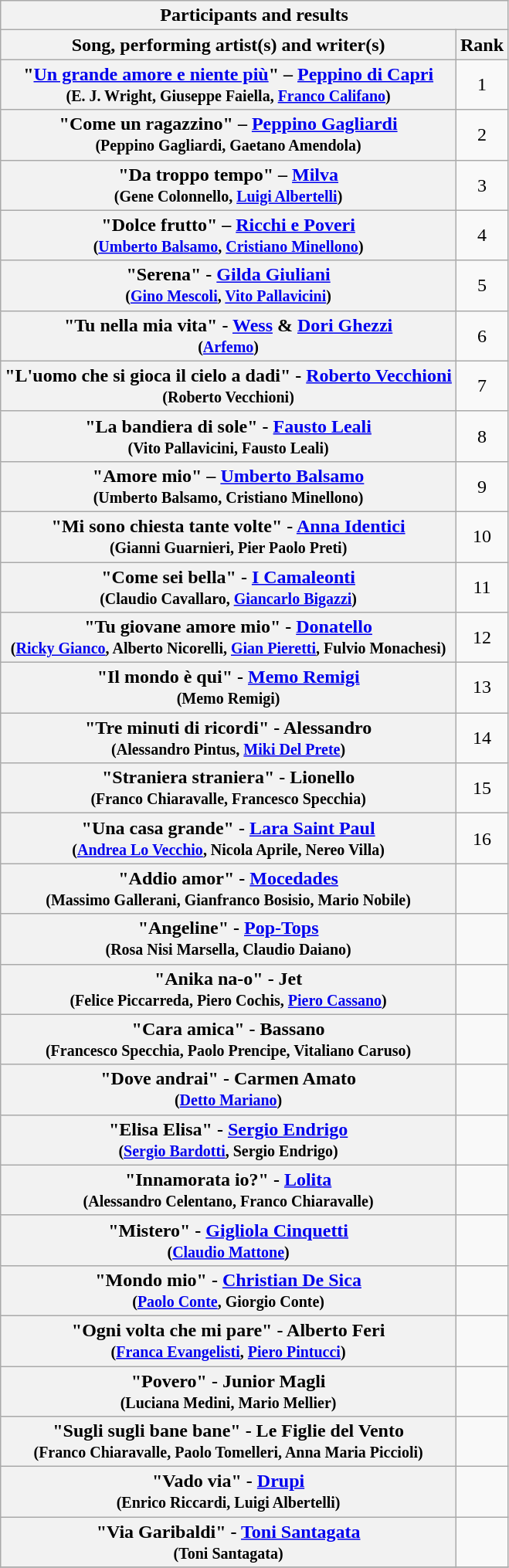<table class="plainrowheaders wikitable">
<tr>
<th colspan="3">Participants and results</th>
</tr>
<tr>
<th>Song, performing artist(s) and writer(s)</th>
<th>Rank</th>
</tr>
<tr>
<th scope="row">"<a href='#'>Un grande amore e niente più</a>" –  <a href='#'>Peppino di Capri</a>  <br><small> 	 	(E. J. Wright, Giuseppe Faiella, <a href='#'>Franco Califano</a>)</small></th>
<td style="text-align:center;">1</td>
</tr>
<tr>
<th scope="row">"Come un ragazzino" – <a href='#'>Peppino Gagliardi</a>  <br><small>(Peppino Gagliardi, Gaetano Amendola)</small></th>
<td style="text-align:center;">2</td>
</tr>
<tr>
<th scope="row">"Da troppo tempo" – <a href='#'>Milva</a>  <br><small> 	 	 	(Gene Colonnello, <a href='#'>Luigi Albertelli</a>)</small></th>
<td style="text-align:center;">3</td>
</tr>
<tr>
<th scope="row">"Dolce frutto"  –  	<a href='#'>Ricchi e Poveri</a> <br><small> 	(<a href='#'>Umberto Balsamo</a>, <a href='#'>Cristiano Minellono</a>)</small></th>
<td style="text-align:center;">4</td>
</tr>
<tr>
<th scope="row">"Serena" -  	 	 	<a href='#'>Gilda Giuliani</a> <br><small>(<a href='#'>Gino Mescoli</a>, <a href='#'>Vito Pallavicini</a>) </small></th>
<td style="text-align:center;">5</td>
</tr>
<tr>
<th scope="row">"Tu nella mia vita" -  	 <a href='#'>Wess</a> & <a href='#'>Dori Ghezzi</a> 	 <br><small>(<a href='#'>Arfemo</a>)</small></th>
<td style="text-align:center;">6</td>
</tr>
<tr>
<th scope="row">"L'uomo che si gioca il cielo a dadi" -   	 	<a href='#'>Roberto Vecchioni</a> <br><small> (Roberto Vecchioni) </small></th>
<td style="text-align:center;">7</td>
</tr>
<tr>
<th scope="row">"La bandiera di sole" -   	<a href='#'>Fausto Leali</a>  <br><small> 	(Vito Pallavicini, Fausto Leali) </small></th>
<td style="text-align:center;">8</td>
</tr>
<tr>
<th scope="row">"Amore mio" – 	 <a href='#'>Umberto Balsamo</a>  <br><small> 	 	(Umberto Balsamo, Cristiano Minellono) </small></th>
<td style="text-align:center;">9</td>
</tr>
<tr>
<th scope="row">"Mi sono chiesta tante volte" -  	<a href='#'>Anna Identici</a>  <br><small> 	(Gianni Guarnieri, Pier Paolo Preti)</small></th>
<td style="text-align:center;">10</td>
</tr>
<tr>
<th scope="row">"Come sei bella" -  	 <a href='#'>I Camaleonti</a> <br><small>  	(Claudio Cavallaro, <a href='#'>Giancarlo Bigazzi</a>) </small></th>
<td style="text-align:center;">11</td>
</tr>
<tr>
<th scope="row">"Tu giovane amore mio" -  	<a href='#'>Donatello</a> <br><small> 	(<a href='#'>Ricky Gianco</a>, Alberto Nicorelli, <a href='#'>Gian Pieretti</a>, Fulvio Monachesi) </small></th>
<td style="text-align:center;">12</td>
</tr>
<tr>
<th scope="row">"Il mondo è qui" - <a href='#'>Memo Remigi</a> <br><small> 	(Memo Remigi) </small></th>
<td style="text-align:center;">13</td>
</tr>
<tr>
<th scope="row">"Tre minuti di ricordi" - Alessandro <br><small> 	(Alessandro Pintus, <a href='#'>Miki Del Prete</a>) </small></th>
<td style="text-align:center;">14</td>
</tr>
<tr>
<th scope="row">"Straniera straniera" - Lionello <br><small> 	(Franco Chiaravalle, Francesco Specchia) </small></th>
<td style="text-align:center;">15</td>
</tr>
<tr>
<th scope="row">"Una casa grande" - <a href='#'>Lara Saint Paul</a> <br><small> 	 	(<a href='#'>Andrea Lo Vecchio</a>, Nicola Aprile, Nereo Villa)</small></th>
<td style="text-align:center;">16</td>
</tr>
<tr>
<th scope="row">"Addio amor" -   	<a href='#'>Mocedades</a> <br><small> (Massimo Gallerani, Gianfranco Bosisio, Mario Nobile) </small></th>
<td></td>
</tr>
<tr>
<th scope="row">"Angeline" - <a href='#'>Pop-Tops</a> <br><small>  	(Rosa Nisi Marsella, Claudio Daiano) </small></th>
<td></td>
</tr>
<tr>
<th scope="row">"Anika na-o" -  Jet <br><small> 	(Felice Piccarreda, Piero Cochis, <a href='#'>Piero Cassano</a>) 	 </small></th>
<td></td>
</tr>
<tr>
<th scope="row">"Cara amica" -  	Bassano <br><small> (Francesco Specchia, Paolo Prencipe, Vitaliano Caruso) </small></th>
<td></td>
</tr>
<tr>
<th scope="row">"Dove andrai" -  	Carmen Amato <br><small> 	(<a href='#'>Detto Mariano</a>)</small></th>
<td></td>
</tr>
<tr>
<th scope="row">"Elisa Elisa" -   <a href='#'>Sergio Endrigo</a> <br><small> 	(<a href='#'>Sergio Bardotti</a>, Sergio Endrigo) </small></th>
<td></td>
</tr>
<tr>
<th scope="row">"Innamorata io?" -    	<a href='#'>Lolita</a> <br><small> 	(Alessandro Celentano, Franco Chiaravalle) </small></th>
<td></td>
</tr>
<tr>
<th scope="row">"Mistero" -   	<a href='#'>Gigliola Cinquetti</a> <br><small> 	(<a href='#'>Claudio Mattone</a>) </small></th>
<td></td>
</tr>
<tr>
<th scope="row">"Mondo mio" -   <a href='#'>Christian De Sica</a> <br><small> 	(<a href='#'>Paolo Conte</a>, Giorgio Conte) </small></th>
<td></td>
</tr>
<tr>
<th scope="row">"Ogni volta che mi pare" -   	Alberto Feri <br><small> 	(<a href='#'>Franca Evangelisti</a>, <a href='#'>Piero Pintucci</a>) </small></th>
<td></td>
</tr>
<tr>
<th scope="row">"Povero" -    	Junior Magli <br><small> 	(Luciana Medini, Mario Mellier) </small></th>
<td></td>
</tr>
<tr>
<th scope="row">"Sugli sugli bane bane" -   Le Figlie del Vento  <br><small> 	 	(Franco Chiaravalle, Paolo Tomelleri, Anna Maria Piccioli) </small></th>
<td></td>
</tr>
<tr>
<th scope="row">"Vado via" -   <a href='#'>Drupi</a>  <br><small> 	 	 	(Enrico Riccardi, Luigi Albertelli) </small></th>
<td></td>
</tr>
<tr>
<th scope="row">"Via Garibaldi" -   <a href='#'>Toni Santagata</a>  <br><small> 	 	(Toni Santagata) </small></th>
<td></td>
</tr>
<tr>
</tr>
</table>
